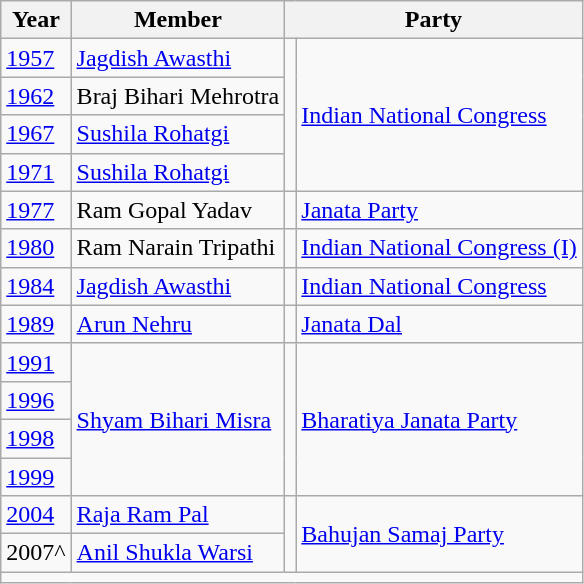<table class="wikitable">
<tr>
<th>Year</th>
<th>Member</th>
<th colspan="2">Party</th>
</tr>
<tr>
<td><a href='#'>1957</a></td>
<td><a href='#'>Jagdish Awasthi</a></td>
<td rowspan="4" style=background-color:></td>
<td rowspan="4"><a href='#'>Indian National Congress</a></td>
</tr>
<tr>
<td><a href='#'>1962</a></td>
<td>Braj Bihari Mehrotra</td>
</tr>
<tr>
<td><a href='#'>1967</a></td>
<td><a href='#'>Sushila Rohatgi</a></td>
</tr>
<tr>
<td><a href='#'>1971</a></td>
<td><a href='#'>Sushila Rohatgi</a></td>
</tr>
<tr>
<td><a href='#'>1977</a></td>
<td>Ram Gopal Yadav</td>
<td style=background-color:></td>
<td><a href='#'>Janata Party</a></td>
</tr>
<tr>
<td><a href='#'>1980</a></td>
<td>Ram Narain Tripathi</td>
<td style=background-color:></td>
<td><a href='#'>Indian National Congress (I)</a></td>
</tr>
<tr>
<td><a href='#'>1984</a></td>
<td><a href='#'>Jagdish Awasthi</a></td>
<td style=background-color:></td>
<td><a href='#'>Indian National Congress</a></td>
</tr>
<tr>
<td><a href='#'>1989</a></td>
<td><a href='#'>Arun Nehru</a></td>
<td style=background-color:></td>
<td><a href='#'>Janata Dal</a></td>
</tr>
<tr>
<td><a href='#'>1991</a></td>
<td rowspan="4"><a href='#'>Shyam Bihari Misra</a></td>
<td rowspan="4" style=background-color:></td>
<td rowspan="4"><a href='#'>Bharatiya Janata Party</a></td>
</tr>
<tr>
<td><a href='#'>1996</a></td>
</tr>
<tr>
<td><a href='#'>1998</a></td>
</tr>
<tr>
<td><a href='#'>1999</a></td>
</tr>
<tr>
<td><a href='#'>2004</a></td>
<td><a href='#'>Raja Ram Pal</a></td>
<td rowspan="2" style=background-color:></td>
<td rowspan="2"><a href='#'>Bahujan Samaj Party</a></td>
</tr>
<tr>
<td>2007^</td>
<td><a href='#'>Anil Shukla Warsi</a></td>
</tr>
<tr>
<td colspan="4"></td>
</tr>
</table>
